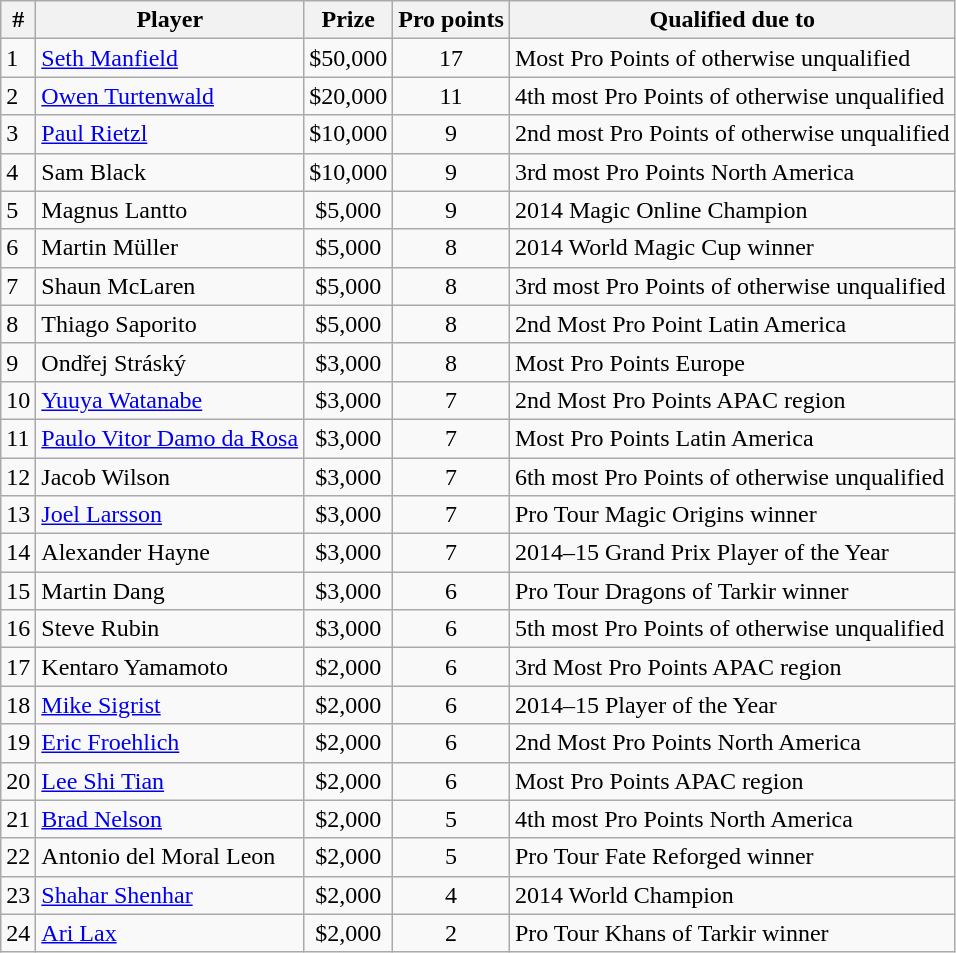<table class="wikitable">
<tr>
<th>#</th>
<th>Player</th>
<th>Prize</th>
<th>Pro points</th>
<th>Qualified due to</th>
</tr>
<tr>
<td>1</td>
<td> <a href='#'>Seth Manfield</a></td>
<td align=center>$50,000</td>
<td align=center>17</td>
<td>Most Pro Points of otherwise unqualified</td>
</tr>
<tr>
<td>2</td>
<td> <a href='#'>Owen Turtenwald</a></td>
<td align=center>$20,000</td>
<td align=center>11</td>
<td>4th most Pro Points of otherwise unqualified</td>
</tr>
<tr>
<td>3</td>
<td> <a href='#'>Paul Rietzl</a></td>
<td align=center>$10,000</td>
<td align=center>9</td>
<td>2nd most Pro Points of otherwise unqualified</td>
</tr>
<tr>
<td>4</td>
<td> Sam Black</td>
<td align=center>$10,000</td>
<td align=center>9</td>
<td>3rd most Pro Points North America</td>
</tr>
<tr>
<td>5</td>
<td> Magnus Lantto</td>
<td align=center>$5,000</td>
<td align=center>9</td>
<td>2014 Magic Online Champion</td>
</tr>
<tr>
<td>6</td>
<td> Martin Müller</td>
<td align=center>$5,000</td>
<td align=center>8</td>
<td>2014 World Magic Cup winner</td>
</tr>
<tr>
<td>7</td>
<td> Shaun McLaren</td>
<td align=center>$5,000</td>
<td align=center>8</td>
<td>3rd most Pro Points of otherwise unqualified</td>
</tr>
<tr>
<td>8</td>
<td> Thiago Saporito</td>
<td align=center>$5,000</td>
<td align=center>8</td>
<td>2nd Most Pro Point Latin America</td>
</tr>
<tr>
<td>9</td>
<td> Ondřej Stráský</td>
<td align=center>$3,000</td>
<td align=center>8</td>
<td>Most Pro Points Europe</td>
</tr>
<tr>
<td>10</td>
<td> <a href='#'>Yuuya Watanabe</a></td>
<td align=center>$3,000</td>
<td align=center>7</td>
<td>2nd Most Pro Points APAC region</td>
</tr>
<tr>
<td>11</td>
<td> <a href='#'>Paulo Vitor Damo da Rosa</a></td>
<td align=center>$3,000</td>
<td align=center>7</td>
<td>Most Pro Points Latin America</td>
</tr>
<tr>
<td>12</td>
<td> Jacob Wilson</td>
<td align=center>$3,000</td>
<td align=center>7</td>
<td>6th most Pro Points of otherwise unqualified</td>
</tr>
<tr>
<td>13</td>
<td> <a href='#'>Joel Larsson</a></td>
<td align=center>$3,000</td>
<td align=center>7</td>
<td>Pro Tour Magic Origins winner</td>
</tr>
<tr>
<td>14</td>
<td> Alexander Hayne</td>
<td align=center>$3,000</td>
<td align=center>7</td>
<td>2014–15 Grand Prix Player of the Year</td>
</tr>
<tr>
<td>15</td>
<td> Martin Dang</td>
<td align=center>$3,000</td>
<td align=center>6</td>
<td>Pro Tour Dragons of Tarkir winner</td>
</tr>
<tr>
<td>16</td>
<td> Steve Rubin</td>
<td align=center>$3,000</td>
<td align=center>6</td>
<td>5th most Pro Points of otherwise unqualified</td>
</tr>
<tr>
<td>17</td>
<td> Kentaro Yamamoto</td>
<td align=center>$2,000</td>
<td align=center>6</td>
<td>3rd Most Pro Points APAC region</td>
</tr>
<tr>
<td>18</td>
<td> <a href='#'>Mike Sigrist</a></td>
<td align=center>$2,000</td>
<td align=center>6</td>
<td>2014–15 Player of the Year</td>
</tr>
<tr>
<td>19</td>
<td> <a href='#'>Eric Froehlich</a></td>
<td align=center>$2,000</td>
<td align=center>6</td>
<td>2nd Most Pro Points North America</td>
</tr>
<tr>
<td>20</td>
<td> <a href='#'>Lee Shi Tian</a></td>
<td align=center>$2,000</td>
<td align=center>6</td>
<td>Most Pro Points APAC region</td>
</tr>
<tr>
<td>21</td>
<td> <a href='#'>Brad Nelson</a></td>
<td align=center>$2,000</td>
<td align=center>5</td>
<td>4th most Pro Points North America</td>
</tr>
<tr>
<td>22</td>
<td> Antonio del Moral Leon</td>
<td align=center>$2,000</td>
<td align=center>5</td>
<td>Pro Tour Fate Reforged winner</td>
</tr>
<tr>
<td>23</td>
<td> <a href='#'>Shahar Shenhar</a></td>
<td align=center>$2,000</td>
<td align=center>4</td>
<td>2014 World Champion</td>
</tr>
<tr>
<td>24</td>
<td> <a href='#'>Ari Lax</a></td>
<td align=center>$2,000</td>
<td align=center>2</td>
<td>Pro Tour Khans of Tarkir winner</td>
</tr>
</table>
